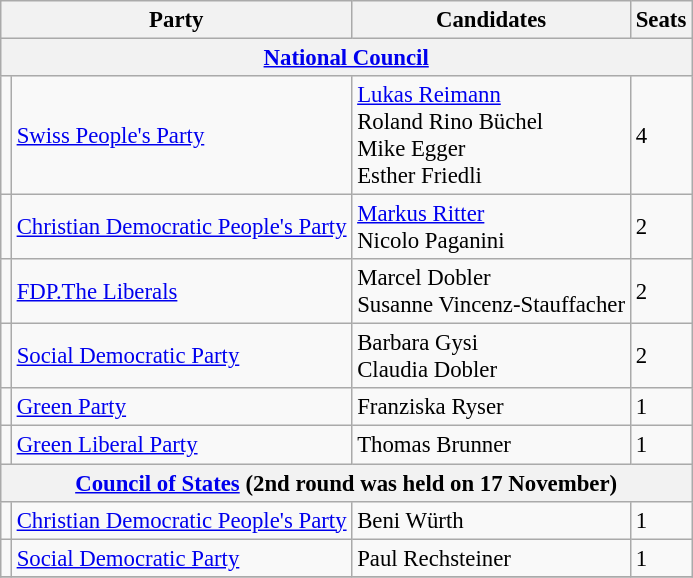<table class="wikitable" style="font-size:95%;">
<tr>
<th colspan=2>Party</th>
<th>Candidates</th>
<th>Seats</th>
</tr>
<tr>
<th colspan=6><a href='#'>National Council</a></th>
</tr>
<tr>
<td bgcolor=></td>
<td align=left><a href='#'>Swiss People's Party</a></td>
<td><a href='#'>Lukas Reimann</a><br>Roland Rino Büchel<br>Mike Egger<br>Esther Friedli</td>
<td>4</td>
</tr>
<tr>
<td bgcolor=></td>
<td align=left><a href='#'>Christian Democratic People's Party</a></td>
<td><a href='#'>Markus Ritter</a><br>Nicolo Paganini</td>
<td>2</td>
</tr>
<tr>
<td bgcolor=></td>
<td align=left><a href='#'>FDP.The Liberals</a></td>
<td>Marcel Dobler<br>Susanne Vincenz-Stauffacher</td>
<td>2</td>
</tr>
<tr>
<td bgcolor=></td>
<td align=left><a href='#'>Social Democratic Party</a></td>
<td>Barbara Gysi<br>Claudia Dobler</td>
<td>2</td>
</tr>
<tr>
<td bgcolor=></td>
<td align=left><a href='#'>Green Party</a></td>
<td>Franziska Ryser</td>
<td>1</td>
</tr>
<tr>
<td bgcolor=></td>
<td align=left><a href='#'>Green Liberal Party</a></td>
<td>Thomas Brunner</td>
<td>1</td>
</tr>
<tr>
<th colspan=6><a href='#'>Council of States</a> (2nd round was held on 17 November)</th>
</tr>
<tr>
<td bgcolor=></td>
<td align=left><a href='#'>Christian Democratic People's Party</a></td>
<td>Beni Würth</td>
<td>1</td>
</tr>
<tr>
<td bgcolor=></td>
<td align=left><a href='#'>Social Democratic Party</a></td>
<td>Paul Rechsteiner</td>
<td>1</td>
</tr>
<tr>
</tr>
</table>
